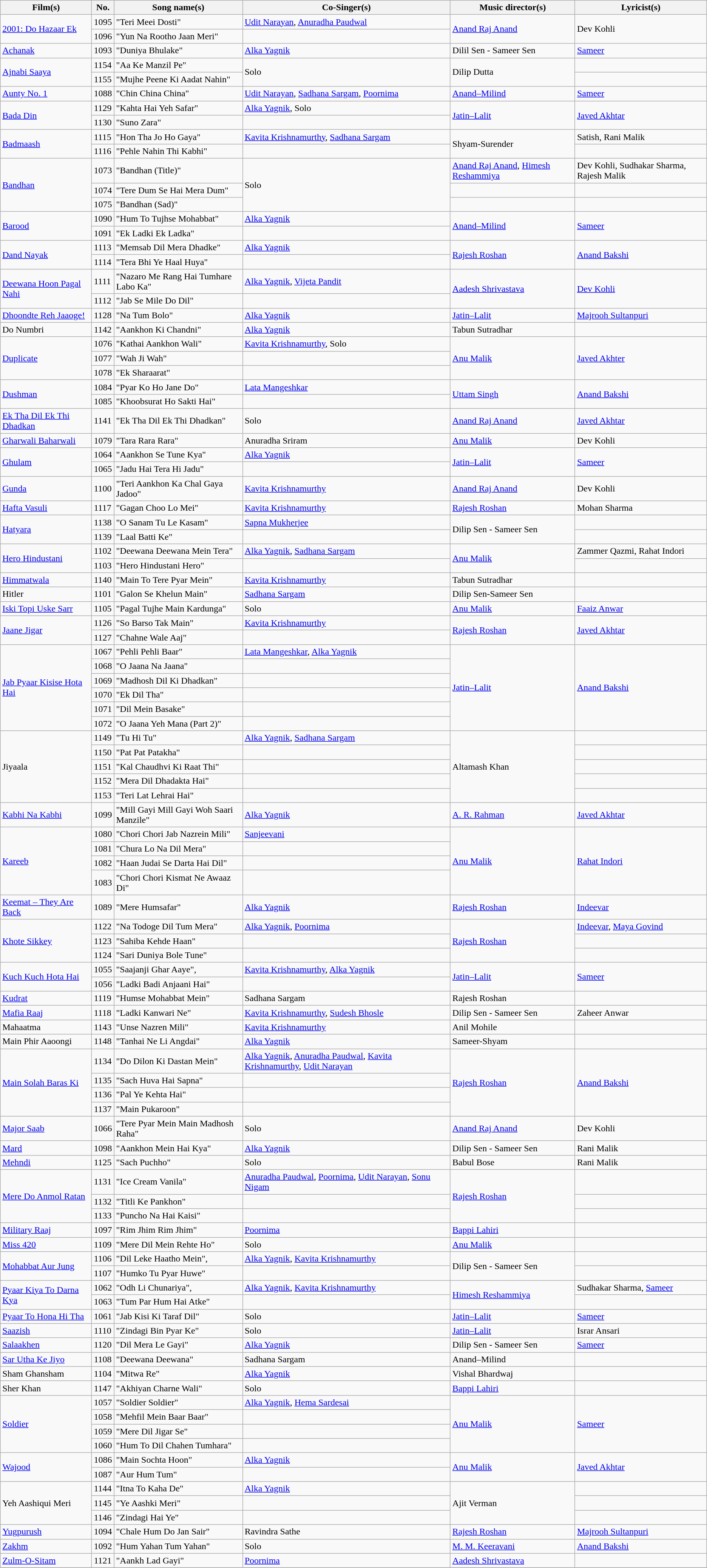<table class="wikitable sortable">
<tr>
<th>Film(s)</th>
<th>No.</th>
<th>Song name(s)</th>
<th>Co-Singer(s)</th>
<th>Music director(s)</th>
<th>Lyricist(s)</th>
</tr>
<tr>
<td rowspan="2"><a href='#'>2001: Do Hazaar Ek</a></td>
<td>1095</td>
<td>"Teri Meei Dosti"</td>
<td><a href='#'>Udit Narayan</a>, <a href='#'>Anuradha Paudwal</a></td>
<td rowspan="2"><a href='#'>Anand Raj Anand</a></td>
<td rowspan="2">Dev Kohli</td>
</tr>
<tr>
<td>1096</td>
<td>"Yun Na Rootho Jaan Meri"</td>
<td></td>
</tr>
<tr>
<td><a href='#'>Achanak</a></td>
<td>1093</td>
<td>"Duniya Bhulake"</td>
<td><a href='#'>Alka Yagnik</a></td>
<td>Dilil Sen - Sameer Sen</td>
<td><a href='#'>Sameer</a></td>
</tr>
<tr>
<td rowspan="2"><a href='#'>Ajnabi Saaya</a></td>
<td>1154</td>
<td>"Aa Ke Manzil Pe"</td>
<td rowspan="2">Solo</td>
<td rowspan="2">Dilip Dutta</td>
<td></td>
</tr>
<tr>
<td>1155</td>
<td>"Mujhe Peene Ki Aadat Nahin"</td>
<td></td>
</tr>
<tr>
<td><a href='#'>Aunty No. 1</a></td>
<td>1088</td>
<td>"Chin China China"</td>
<td><a href='#'>Udit Narayan</a>, <a href='#'>Sadhana Sargam</a>, <a href='#'>Poornima</a></td>
<td><a href='#'>Anand–Milind</a></td>
<td><a href='#'>Sameer</a></td>
</tr>
<tr>
<td rowspan="2"><a href='#'>Bada Din</a></td>
<td>1129</td>
<td>"Kahta Hai Yeh Safar"</td>
<td><a href='#'>Alka Yagnik</a>, Solo</td>
<td rowspan="2"><a href='#'>Jatin–Lalit</a></td>
<td rowspan="2"><a href='#'>Javed Akhtar</a></td>
</tr>
<tr>
<td>1130</td>
<td>"Suno Zara"</td>
<td></td>
</tr>
<tr>
<td rowspan="2"><a href='#'>Badmaash</a></td>
<td>1115</td>
<td>"Hon Tha Jo Ho Gaya"</td>
<td><a href='#'>Kavita Krishnamurthy</a>, <a href='#'>Sadhana Sargam</a></td>
<td rowspan="2">Shyam-Surender</td>
<td>Satish, Rani Malik</td>
</tr>
<tr>
<td>1116</td>
<td>"Pehle Nahin Thi Kabhi"</td>
<td></td>
<td></td>
</tr>
<tr>
<td rowspan="3"><a href='#'>Bandhan</a></td>
<td>1073</td>
<td>"Bandhan (Title)"</td>
<td rowspan="3">Solo</td>
<td><a href='#'>Anand Raj Anand</a>, <a href='#'>Himesh Reshammiya</a></td>
<td>Dev Kohli, Sudhakar Sharma, Rajesh Malik</td>
</tr>
<tr>
<td>1074</td>
<td>"Tere Dum Se Hai Mera Dum"</td>
<td></td>
<td></td>
</tr>
<tr>
<td>1075</td>
<td>"Bandhan (Sad)"</td>
<td></td>
<td></td>
</tr>
<tr>
<td rowspan="2"><a href='#'>Barood</a></td>
<td>1090</td>
<td>"Hum To Tujhse Mohabbat"</td>
<td><a href='#'>Alka Yagnik</a></td>
<td rowspan="2"><a href='#'>Anand–Milind</a></td>
<td rowspan="2"><a href='#'>Sameer</a></td>
</tr>
<tr>
<td>1091</td>
<td>"Ek Ladki Ek Ladka"</td>
<td></td>
</tr>
<tr>
<td rowspan="2"><a href='#'>Dand Nayak</a></td>
<td>1113</td>
<td>"Memsab Dil Mera Dhadke"</td>
<td><a href='#'>Alka Yagnik</a></td>
<td rowspan="2"><a href='#'>Rajesh Roshan</a></td>
<td rowspan="2"><a href='#'>Anand Bakshi</a></td>
</tr>
<tr>
<td>1114</td>
<td>"Tera Bhi Ye Haal Huya"</td>
<td></td>
</tr>
<tr>
<td rowspan="2"><a href='#'>Deewana Hoon Pagal Nahi</a></td>
<td>1111</td>
<td>"Nazaro Me Rang Hai Tumhare Labo Ka"</td>
<td><a href='#'>Alka Yagnik</a>, <a href='#'>Vijeta Pandit</a></td>
<td rowspan="2"><a href='#'>Aadesh Shrivastava</a></td>
<td rowspan="2"><a href='#'>Dev Kohli</a></td>
</tr>
<tr>
<td>1112</td>
<td>"Jab Se Mile Do Dil"</td>
<td></td>
</tr>
<tr>
<td><a href='#'>Dhoondte Reh Jaaoge!</a></td>
<td>1128</td>
<td>"Na Tum Bolo"</td>
<td><a href='#'>Alka Yagnik</a></td>
<td><a href='#'>Jatin–Lalit</a></td>
<td><a href='#'>Majrooh Sultanpuri</a></td>
</tr>
<tr>
<td>Do Numbri</td>
<td>1142</td>
<td>"Aankhon Ki Chandni"</td>
<td><a href='#'>Alka Yagnik</a></td>
<td>Tabun Sutradhar</td>
<td></td>
</tr>
<tr>
<td rowspan="3"><a href='#'>Duplicate</a></td>
<td>1076</td>
<td>"Kathai Aankhon Wali"</td>
<td><a href='#'>Kavita Krishnamurthy</a>, Solo</td>
<td rowspan="3"><a href='#'>Anu Malik</a></td>
<td rowspan="3"><a href='#'>Javed Akhter</a></td>
</tr>
<tr>
<td>1077</td>
<td>"Wah Ji Wah"</td>
<td></td>
</tr>
<tr>
<td>1078</td>
<td>"Ek Sharaarat"</td>
<td></td>
</tr>
<tr>
<td rowspan="2"><a href='#'>Dushman</a></td>
<td>1084</td>
<td>"Pyar Ko Ho Jane Do"</td>
<td><a href='#'>Lata Mangeshkar</a></td>
<td rowspan="2"><a href='#'>Uttam Singh</a></td>
<td rowspan="2"><a href='#'>Anand Bakshi</a></td>
</tr>
<tr>
<td>1085</td>
<td>"Khoobsurat Ho Sakti Hai"</td>
<td></td>
</tr>
<tr>
<td><a href='#'>Ek Tha Dil Ek Thi Dhadkan</a></td>
<td>1141</td>
<td>"Ek Tha Dil Ek Thi Dhadkan"</td>
<td>Solo</td>
<td><a href='#'>Anand Raj Anand</a></td>
<td><a href='#'>Javed Akhtar</a></td>
</tr>
<tr>
<td><a href='#'>Gharwali Baharwali</a></td>
<td>1079</td>
<td>"Tara Rara Rara"</td>
<td>Anuradha Sriram</td>
<td><a href='#'>Anu Malik</a></td>
<td>Dev Kohli</td>
</tr>
<tr>
<td rowspan="2"><a href='#'>Ghulam</a></td>
<td>1064</td>
<td>"Aankhon Se Tune Kya"</td>
<td><a href='#'>Alka Yagnik</a></td>
<td rowspan="2"><a href='#'>Jatin–Lalit</a></td>
<td rowspan="2"><a href='#'>Sameer</a></td>
</tr>
<tr>
<td>1065</td>
<td>"Jadu Hai Tera Hi Jadu"</td>
<td></td>
</tr>
<tr>
<td><a href='#'>Gunda</a></td>
<td>1100</td>
<td>"Teri Aankhon Ka Chal Gaya Jadoo"</td>
<td><a href='#'>Kavita Krishnamurthy</a></td>
<td><a href='#'>Anand Raj Anand</a></td>
<td>Dev Kohli</td>
</tr>
<tr>
<td><a href='#'>Hafta Vasuli</a></td>
<td>1117</td>
<td>"Gagan Choo Lo Mei"</td>
<td><a href='#'>Kavita Krishnamurthy</a></td>
<td><a href='#'>Rajesh Roshan</a></td>
<td>Mohan Sharma</td>
</tr>
<tr>
<td rowspan="2"><a href='#'>Hatyara</a></td>
<td>1138</td>
<td>"O Sanam Tu Le Kasam"</td>
<td><a href='#'>Sapna Mukherjee</a></td>
<td rowspan="2">Dilip Sen - Sameer Sen</td>
<td></td>
</tr>
<tr>
<td>1139</td>
<td>"Laal Batti Ke"</td>
<td></td>
<td></td>
</tr>
<tr>
<td rowspan="2"><a href='#'>Hero Hindustani</a></td>
<td>1102</td>
<td>"Deewana Deewana Mein Tera"</td>
<td><a href='#'>Alka Yagnik</a>, <a href='#'>Sadhana Sargam</a></td>
<td rowspan="2"><a href='#'>Anu Malik</a></td>
<td>Zammer Qazmi, Rahat Indori</td>
</tr>
<tr>
<td>1103</td>
<td>"Hero Hindustani Hero"</td>
<td></td>
<td></td>
</tr>
<tr>
<td><a href='#'>Himmatwala</a></td>
<td>1140</td>
<td>"Main To Tere Pyar Mein"</td>
<td><a href='#'>Kavita Krishnamurthy</a></td>
<td>Tabun Sutradhar</td>
<td></td>
</tr>
<tr>
<td>Hitler</td>
<td>1101</td>
<td>"Galon Se Khelun Main"</td>
<td><a href='#'>Sadhana Sargam</a></td>
<td>Dilip Sen-Sameer Sen</td>
<td></td>
</tr>
<tr>
<td><a href='#'>Iski Topi Uske Sarr</a></td>
<td>1105</td>
<td>"Pagal Tujhe Main Kardunga"</td>
<td>Solo</td>
<td><a href='#'>Anu Malik</a></td>
<td><a href='#'>Faaiz Anwar</a></td>
</tr>
<tr>
<td rowspan="2"><a href='#'>Jaane Jigar</a></td>
<td>1126</td>
<td>"So Barso Tak Main"</td>
<td><a href='#'>Kavita Krishnamurthy</a></td>
<td rowspan="2"><a href='#'>Rajesh Roshan</a></td>
<td rowspan="2"><a href='#'>Javed Akhtar</a></td>
</tr>
<tr>
<td>1127</td>
<td>"Chahne Wale Aaj"</td>
<td></td>
</tr>
<tr>
<td rowspan="6"><a href='#'>Jab Pyaar Kisise Hota Hai</a></td>
<td>1067</td>
<td>"Pehli Pehli Baar"</td>
<td><a href='#'>Lata Mangeshkar</a>, <a href='#'>Alka Yagnik</a></td>
<td rowspan="6"><a href='#'>Jatin–Lalit</a></td>
<td rowspan="6"><a href='#'>Anand Bakshi</a></td>
</tr>
<tr>
<td>1068</td>
<td>"O Jaana Na Jaana"</td>
<td></td>
</tr>
<tr>
<td>1069</td>
<td>"Madhosh Dil Ki Dhadkan"</td>
<td></td>
</tr>
<tr>
<td>1070</td>
<td>"Ek Dil Tha"</td>
<td></td>
</tr>
<tr>
<td>1071</td>
<td>"Dil Mein Basake"</td>
<td></td>
</tr>
<tr>
<td>1072</td>
<td>"O Jaana Yeh Mana (Part 2)"</td>
<td></td>
</tr>
<tr>
<td rowspan="5">Jiyaala</td>
<td>1149</td>
<td>"Tu Hi Tu"</td>
<td><a href='#'>Alka Yagnik</a>, <a href='#'>Sadhana Sargam</a></td>
<td rowspan="5">Altamash Khan</td>
<td></td>
</tr>
<tr>
<td>1150</td>
<td>"Pat Pat Patakha"</td>
<td></td>
<td></td>
</tr>
<tr>
<td>1151</td>
<td>"Kal Chaudhvi Ki Raat Thi"</td>
<td></td>
<td></td>
</tr>
<tr>
<td>1152</td>
<td>"Mera Dil Dhadakta Hai"</td>
<td></td>
<td></td>
</tr>
<tr>
<td>1153</td>
<td>"Teri Lat Lehrai Hai"</td>
<td></td>
<td></td>
</tr>
<tr>
<td><a href='#'>Kabhi Na Kabhi</a></td>
<td>1099</td>
<td>"Mill Gayi Mill Gayi Woh Saari Manzile"</td>
<td><a href='#'>Alka Yagnik</a></td>
<td><a href='#'>A. R. Rahman</a></td>
<td><a href='#'>Javed Akhtar</a></td>
</tr>
<tr>
<td rowspan="4"><a href='#'>Kareeb</a></td>
<td>1080</td>
<td>"Chori Chori Jab Nazrein Mili"</td>
<td><a href='#'>Sanjeevani</a></td>
<td rowspan="4"><a href='#'>Anu Malik</a></td>
<td rowspan="4"><a href='#'>Rahat Indori</a></td>
</tr>
<tr>
<td>1081</td>
<td>"Chura Lo Na Dil Mera"</td>
<td></td>
</tr>
<tr>
<td>1082</td>
<td>"Haan Judai Se Darta Hai Dil"</td>
<td></td>
</tr>
<tr>
<td>1083</td>
<td>"Chori Chori Kismat Ne Awaaz Di"</td>
<td></td>
</tr>
<tr>
<td><a href='#'>Keemat – They Are Back</a></td>
<td>1089</td>
<td>"Mere Humsafar"</td>
<td><a href='#'>Alka Yagnik</a></td>
<td><a href='#'>Rajesh Roshan</a></td>
<td><a href='#'>Indeevar</a></td>
</tr>
<tr>
<td rowspan="3"><a href='#'>Khote Sikkey</a></td>
<td>1122</td>
<td>"Na Todoge Dil Tum Mera"</td>
<td><a href='#'>Alka Yagnik</a>, <a href='#'>Poornima</a></td>
<td rowspan="3"><a href='#'>Rajesh Roshan</a></td>
<td><a href='#'>Indeevar</a>, <a href='#'>Maya Govind</a></td>
</tr>
<tr>
<td>1123</td>
<td>"Sahiba Kehde Haan"</td>
<td></td>
<td></td>
</tr>
<tr>
<td>1124</td>
<td>"Sari Duniya Bole Tune"</td>
<td></td>
<td></td>
</tr>
<tr>
<td rowspan="2"><a href='#'>Kuch Kuch Hota Hai</a></td>
<td>1055</td>
<td>"Saajanji Ghar Aaye",</td>
<td><a href='#'>Kavita Krishnamurthy</a>, <a href='#'>Alka Yagnik</a></td>
<td rowspan="2"><a href='#'>Jatin–Lalit</a></td>
<td rowspan="2"><a href='#'>Sameer</a></td>
</tr>
<tr>
<td>1056</td>
<td>"Ladki Badi Anjaani Hai"</td>
<td></td>
</tr>
<tr>
<td><a href='#'>Kudrat</a></td>
<td>1119</td>
<td>"Humse Mohabbat Mein"</td>
<td>Sadhana Sargam</td>
<td>Rajesh Roshan</td>
<td></td>
</tr>
<tr>
<td><a href='#'>Mafia Raaj</a></td>
<td>1118</td>
<td>"Ladki Kanwari Ne"</td>
<td><a href='#'>Kavita Krishnamurthy</a>, <a href='#'>Sudesh Bhosle</a></td>
<td>Dilip Sen - Sameer Sen</td>
<td>Zaheer Anwar</td>
</tr>
<tr>
<td>Mahaatma</td>
<td>1143</td>
<td>"Unse Nazren Mili"</td>
<td><a href='#'>Kavita Krishnamurthy</a></td>
<td>Anil Mohile</td>
<td></td>
</tr>
<tr>
<td>Main Phir Aaoongi</td>
<td>1148</td>
<td>"Tanhai Ne Li Angdai"</td>
<td><a href='#'>Alka Yagnik</a></td>
<td>Sameer-Shyam</td>
<td></td>
</tr>
<tr>
<td rowspan="4"><a href='#'>Main Solah Baras Ki</a></td>
<td>1134</td>
<td>"Do Dilon Ki Dastan Mein"</td>
<td><a href='#'>Alka Yagnik</a>, <a href='#'>Anuradha Paudwal</a>, <a href='#'>Kavita Krishnamurthy</a>, <a href='#'>Udit Narayan</a></td>
<td rowspan="4"><a href='#'>Rajesh Roshan</a></td>
<td rowspan="4"><a href='#'>Anand Bakshi</a></td>
</tr>
<tr>
<td>1135</td>
<td>"Sach Huva Hai Sapna"</td>
<td></td>
</tr>
<tr>
<td>1136</td>
<td>"Pal Ye Kehta Hai"</td>
<td></td>
</tr>
<tr>
<td>1137</td>
<td>"Main Pukaroon"</td>
<td></td>
</tr>
<tr>
<td><a href='#'>Major Saab</a></td>
<td>1066</td>
<td>"Tere Pyar Mein Main Madhosh Raha"</td>
<td>Solo</td>
<td><a href='#'>Anand Raj Anand</a></td>
<td>Dev Kohli</td>
</tr>
<tr>
<td><a href='#'>Mard</a></td>
<td>1098</td>
<td>"Aankhon Mein Hai Kya"</td>
<td><a href='#'>Alka Yagnik</a></td>
<td>Dilip Sen - Sameer Sen</td>
<td>Rani Malik</td>
</tr>
<tr>
<td><a href='#'>Mehndi</a></td>
<td>1125</td>
<td>"Sach Puchho"</td>
<td>Solo</td>
<td>Babul Bose</td>
<td>Rani Malik</td>
</tr>
<tr>
<td rowspan="3"><a href='#'>Mere Do Anmol Ratan</a></td>
<td>1131</td>
<td>"Ice Cream Vanila"</td>
<td><a href='#'>Anuradha Paudwal</a>, <a href='#'>Poornima</a>, <a href='#'>Udit Narayan</a>, <a href='#'>Sonu Nigam</a></td>
<td rowspan="3"><a href='#'>Rajesh Roshan</a></td>
<td></td>
</tr>
<tr>
<td>1132</td>
<td>"Titli Ke Pankhon"</td>
<td></td>
<td></td>
</tr>
<tr>
<td>1133</td>
<td>"Puncho Na Hai Kaisi"</td>
<td></td>
<td></td>
</tr>
<tr>
<td><a href='#'>Military Raaj</a></td>
<td>1097</td>
<td>"Rim Jhim Rim Jhim"</td>
<td><a href='#'>Poornima</a></td>
<td><a href='#'>Bappi Lahiri</a></td>
<td></td>
</tr>
<tr>
<td><a href='#'>Miss 420</a></td>
<td>1109</td>
<td>"Mere Dil Mein Rehte Ho"</td>
<td>Solo</td>
<td><a href='#'>Anu Malik</a></td>
<td></td>
</tr>
<tr>
<td rowspan="2"><a href='#'>Mohabbat Aur Jung</a></td>
<td>1106</td>
<td>"Dil Leke Haatho Mein",</td>
<td><a href='#'>Alka Yagnik</a>, <a href='#'>Kavita Krishnamurthy</a></td>
<td rowspan="2">Dilip Sen - Sameer Sen</td>
<td></td>
</tr>
<tr>
<td>1107</td>
<td>"Humko Tu Pyar Huwe"</td>
<td></td>
<td></td>
</tr>
<tr>
<td rowspan="2"><a href='#'>Pyaar Kiya To Darna Kya</a></td>
<td>1062</td>
<td>"Odh Li Chunariya",</td>
<td><a href='#'>Alka Yagnik</a>, <a href='#'>Kavita Krishnamurthy</a></td>
<td rowspan="2"><a href='#'>Himesh Reshammiya</a></td>
<td>Sudhakar Sharma, <a href='#'>Sameer</a></td>
</tr>
<tr>
<td>1063</td>
<td>"Tum Par Hum Hai Atke"</td>
<td></td>
<td></td>
</tr>
<tr>
<td><a href='#'>Pyaar To Hona Hi Tha</a></td>
<td>1061</td>
<td>"Jab Kisi Ki Taraf Dil"</td>
<td>Solo</td>
<td><a href='#'>Jatin–Lalit</a></td>
<td><a href='#'>Sameer</a></td>
</tr>
<tr>
<td><a href='#'>Saazish</a></td>
<td>1110</td>
<td>"Zindagi Bin Pyar Ke"</td>
<td>Solo</td>
<td><a href='#'>Jatin–Lalit</a></td>
<td>Israr Ansari</td>
</tr>
<tr>
<td><a href='#'>Salaakhen</a></td>
<td>1120</td>
<td>"Dil Mera Le Gayi"</td>
<td><a href='#'>Alka Yagnik</a></td>
<td>Dilip Sen - Sameer Sen</td>
<td><a href='#'>Sameer</a></td>
</tr>
<tr>
<td><a href='#'>Sar Utha Ke Jiyo</a></td>
<td>1108</td>
<td>"Deewana Deewana"</td>
<td>Sadhana Sargam</td>
<td>Anand–Milind</td>
<td></td>
</tr>
<tr>
<td>Sham Ghansham</td>
<td>1104</td>
<td>"Mitwa Re"</td>
<td><a href='#'>Alka Yagnik</a></td>
<td>Vishal Bhardwaj</td>
<td></td>
</tr>
<tr>
<td>Sher Khan</td>
<td>1147</td>
<td>"Akhiyan Charne Wali"</td>
<td>Solo</td>
<td><a href='#'>Bappi Lahiri</a></td>
<td></td>
</tr>
<tr>
<td rowspan="4"><a href='#'>Soldier</a></td>
<td>1057</td>
<td>"Soldier Soldier"</td>
<td><a href='#'>Alka Yagnik</a>, <a href='#'>Hema Sardesai</a></td>
<td rowspan="4"><a href='#'>Anu Malik</a></td>
<td rowspan="4"><a href='#'>Sameer</a></td>
</tr>
<tr>
<td>1058</td>
<td>"Mehfil Mein Baar Baar"</td>
<td></td>
</tr>
<tr>
<td>1059</td>
<td>"Mere Dil Jigar Se"</td>
<td></td>
</tr>
<tr>
<td>1060</td>
<td>"Hum To Dil Chahen Tumhara"</td>
<td></td>
</tr>
<tr>
<td rowspan="2"><a href='#'>Wajood</a></td>
<td>1086</td>
<td>"Main Sochta Hoon"</td>
<td><a href='#'>Alka Yagnik</a></td>
<td rowspan="2"><a href='#'>Anu Malik</a></td>
<td rowspan="2"><a href='#'>Javed Akhtar</a></td>
</tr>
<tr>
<td>1087</td>
<td>"Aur Hum Tum"</td>
<td></td>
</tr>
<tr>
<td rowspan="3">Yeh Aashiqui Meri</td>
<td>1144</td>
<td>"Itna To Kaha De"</td>
<td><a href='#'>Alka Yagnik</a></td>
<td rowspan="3">Ajit Verman</td>
<td></td>
</tr>
<tr>
<td>1145</td>
<td>"Ye Aashki Meri"</td>
<td></td>
<td></td>
</tr>
<tr>
<td>1146</td>
<td>"Zindagi Hai Ye"</td>
<td></td>
<td></td>
</tr>
<tr>
<td><a href='#'>Yugpurush</a></td>
<td>1094</td>
<td>"Chale Hum Do Jan Sair"</td>
<td>Ravindra Sathe</td>
<td><a href='#'>Rajesh Roshan</a></td>
<td><a href='#'>Majrooh Sultanpuri</a></td>
</tr>
<tr>
<td><a href='#'>Zakhm</a></td>
<td>1092</td>
<td>"Hum Yahan Tum Yahan"</td>
<td>Solo</td>
<td><a href='#'>M. M. Keeravani</a></td>
<td><a href='#'>Anand Bakshi</a></td>
</tr>
<tr>
<td><a href='#'>Zulm-O-Sitam</a></td>
<td>1121</td>
<td>"Aankh Lad Gayi"</td>
<td><a href='#'>Poornima</a></td>
<td><a href='#'>Aadesh Shrivastava</a></td>
<td></td>
</tr>
<tr>
</tr>
</table>
